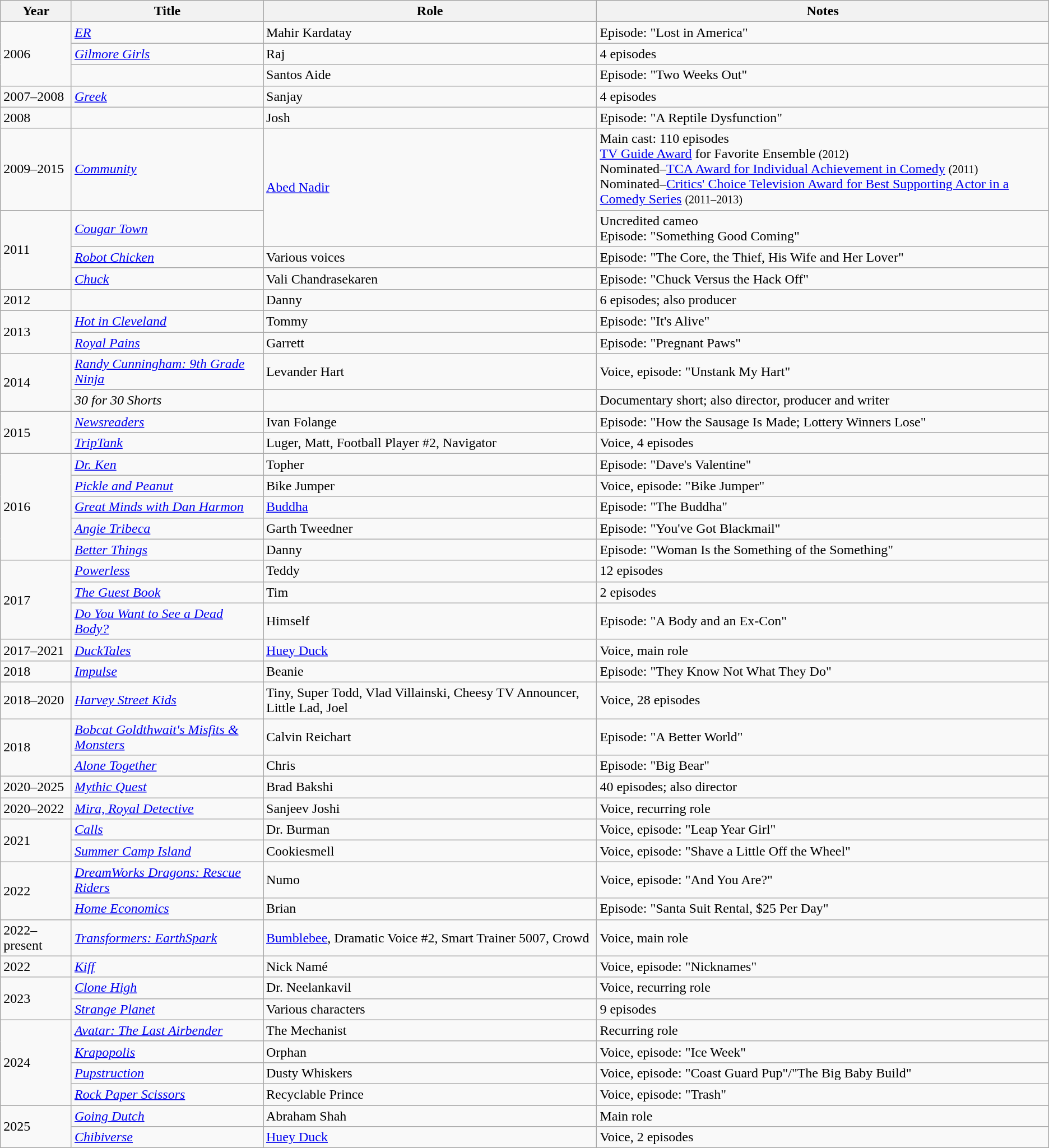<table class="wikitable sortable">
<tr>
<th>Year</th>
<th>Title</th>
<th>Role</th>
<th class="unsortable">Notes</th>
</tr>
<tr>
<td rowspan="3">2006</td>
<td><em><a href='#'>ER</a></em></td>
<td>Mahir Kardatay</td>
<td>Episode: "Lost in America"</td>
</tr>
<tr>
<td><em><a href='#'>Gilmore Girls</a></em></td>
<td>Raj</td>
<td>4 episodes</td>
</tr>
<tr>
<td><em></em></td>
<td>Santos Aide</td>
<td>Episode: "Two Weeks Out"</td>
</tr>
<tr>
<td>2007–2008</td>
<td><em><a href='#'>Greek</a></em></td>
<td>Sanjay</td>
<td>4 episodes</td>
</tr>
<tr>
<td>2008</td>
<td><em></em></td>
<td>Josh</td>
<td>Episode: "A Reptile Dysfunction"</td>
</tr>
<tr>
<td>2009–2015</td>
<td><em><a href='#'>Community</a></em></td>
<td rowspan=2><a href='#'>Abed Nadir</a></td>
<td>Main cast: 110 episodes<br><a href='#'>TV Guide Award</a> for Favorite Ensemble <small>(2012)</small><br>Nominated–<a href='#'>TCA Award for Individual Achievement in Comedy</a> <small>(2011)</small><br>Nominated–<a href='#'>Critics' Choice Television Award for Best Supporting Actor in a Comedy Series</a> <small>(2011–2013)</small></td>
</tr>
<tr>
<td rowspan="3">2011</td>
<td><em><a href='#'>Cougar Town</a></em></td>
<td>Uncredited cameo<br>Episode: "Something Good Coming"</td>
</tr>
<tr>
<td><em><a href='#'>Robot Chicken</a></em></td>
<td>Various voices</td>
<td>Episode: "The Core, the Thief, His Wife and Her Lover"</td>
</tr>
<tr>
<td><em><a href='#'>Chuck</a></em></td>
<td>Vali Chandrasekaren</td>
<td>Episode: "Chuck Versus the Hack Off"</td>
</tr>
<tr>
<td>2012</td>
<td><em></em></td>
<td>Danny</td>
<td>6 episodes; also producer</td>
</tr>
<tr>
<td rowspan="2">2013</td>
<td><em><a href='#'>Hot in Cleveland</a></em></td>
<td>Tommy</td>
<td>Episode: "It's Alive"</td>
</tr>
<tr>
<td><em><a href='#'>Royal Pains</a></em></td>
<td>Garrett</td>
<td>Episode: "Pregnant Paws"</td>
</tr>
<tr>
<td rowspan="2">2014</td>
<td><em><a href='#'>Randy Cunningham: 9th Grade Ninja</a></em></td>
<td>Levander Hart</td>
<td>Voice, episode: "Unstank My Hart"</td>
</tr>
<tr>
<td><em>30 for 30 Shorts</em></td>
<td></td>
<td>Documentary short; also director, producer and writer</td>
</tr>
<tr>
<td rowspan="2">2015</td>
<td><em><a href='#'>Newsreaders</a></em></td>
<td>Ivan Folange</td>
<td>Episode: "How the Sausage Is Made; Lottery Winners Lose"</td>
</tr>
<tr>
<td><em><a href='#'>TripTank</a></em></td>
<td>Luger, Matt, Football Player #2, Navigator</td>
<td>Voice, 4 episodes</td>
</tr>
<tr>
<td rowspan="5">2016</td>
<td><em><a href='#'>Dr. Ken</a></em></td>
<td>Topher</td>
<td>Episode: "Dave's Valentine"</td>
</tr>
<tr>
<td><em><a href='#'>Pickle and Peanut</a></em></td>
<td>Bike Jumper</td>
<td>Voice, episode: "Bike Jumper"</td>
</tr>
<tr>
<td><em><a href='#'>Great Minds with Dan Harmon</a></em></td>
<td><a href='#'>Buddha</a></td>
<td>Episode: "The Buddha"</td>
</tr>
<tr>
<td><em><a href='#'>Angie Tribeca</a></em></td>
<td>Garth Tweedner</td>
<td>Episode: "You've Got Blackmail"</td>
</tr>
<tr>
<td><em><a href='#'>Better Things</a></em></td>
<td>Danny</td>
<td>Episode: "Woman Is the Something of the Something"</td>
</tr>
<tr>
<td rowspan="3">2017</td>
<td><em><a href='#'>Powerless</a></em></td>
<td>Teddy</td>
<td>12 episodes</td>
</tr>
<tr>
<td><em><a href='#'>The Guest Book</a></em></td>
<td>Tim</td>
<td>2 episodes</td>
</tr>
<tr>
<td><em><a href='#'>Do You Want to See a Dead Body?</a></em></td>
<td>Himself</td>
<td>Episode: "A Body and an Ex-Con"</td>
</tr>
<tr>
<td>2017–2021</td>
<td><em><a href='#'>DuckTales</a></em></td>
<td><a href='#'>Huey Duck</a></td>
<td>Voice, main role</td>
</tr>
<tr>
<td>2018</td>
<td><em><a href='#'>Impulse</a></em></td>
<td>Beanie</td>
<td>Episode: "They Know Not What They Do"</td>
</tr>
<tr>
<td>2018–2020</td>
<td><em><a href='#'>Harvey Street Kids</a></em></td>
<td>Tiny, Super Todd, Vlad Villainski, Cheesy TV Announcer, Little Lad, Joel</td>
<td>Voice, 28 episodes</td>
</tr>
<tr>
<td rowspan="2">2018</td>
<td><em><a href='#'>Bobcat Goldthwait's Misfits & Monsters</a></em></td>
<td>Calvin Reichart</td>
<td>Episode: "A Better World"</td>
</tr>
<tr>
<td><em><a href='#'>Alone Together</a></em></td>
<td>Chris</td>
<td>Episode: "Big Bear"</td>
</tr>
<tr>
<td>2020–2025</td>
<td><em><a href='#'>Mythic Quest</a></em></td>
<td>Brad Bakshi</td>
<td>40 episodes; also director</td>
</tr>
<tr>
<td>2020–2022</td>
<td><em><a href='#'>Mira, Royal Detective</a></em></td>
<td>Sanjeev Joshi</td>
<td>Voice, recurring role</td>
</tr>
<tr>
<td rowspan="2">2021</td>
<td><em><a href='#'>Calls</a></em></td>
<td>Dr. Burman</td>
<td>Voice, episode: "Leap Year Girl"</td>
</tr>
<tr>
<td><em><a href='#'>Summer Camp Island</a></em></td>
<td>Cookiesmell</td>
<td>Voice, episode: "Shave a Little Off the Wheel"</td>
</tr>
<tr>
<td rowspan="2">2022</td>
<td><em><a href='#'>DreamWorks Dragons: Rescue Riders</a></em></td>
<td>Numo</td>
<td>Voice, episode: "And You Are?"</td>
</tr>
<tr>
<td><em><a href='#'>Home Economics</a></em></td>
<td>Brian</td>
<td>Episode: "Santa Suit Rental, $25 Per Day"</td>
</tr>
<tr>
<td>2022–present</td>
<td><em><a href='#'>Transformers: EarthSpark</a></em></td>
<td><a href='#'>Bumblebee</a>, Dramatic Voice #2, Smart Trainer 5007, Crowd</td>
<td>Voice, main role</td>
</tr>
<tr>
<td>2022</td>
<td><em><a href='#'>Kiff</a></em></td>
<td>Nick Namé</td>
<td>Voice, episode: "Nicknames"</td>
</tr>
<tr>
<td rowspan="2">2023</td>
<td><em><a href='#'>Clone High</a></em></td>
<td>Dr. Neelankavil</td>
<td>Voice, recurring role</td>
</tr>
<tr>
<td><em><a href='#'>Strange Planet</a></em></td>
<td>Various characters</td>
<td>9 episodes</td>
</tr>
<tr>
<td rowspan="4">2024</td>
<td><em><a href='#'>Avatar: The Last Airbender</a></em></td>
<td>The Mechanist</td>
<td>Recurring role</td>
</tr>
<tr>
<td><em><a href='#'>Krapopolis</a></em></td>
<td>Orphan</td>
<td>Voice, episode: "Ice Week"</td>
</tr>
<tr>
<td><em><a href='#'>Pupstruction</a></em></td>
<td>Dusty Whiskers</td>
<td>Voice, episode: "Coast Guard Pup"/"The Big Baby Build"</td>
</tr>
<tr>
<td><a href='#'><em>Rock Paper Scissors</em></a></td>
<td>Recyclable Prince</td>
<td>Voice, episode: "Trash"</td>
</tr>
<tr>
<td rowspan="2">2025</td>
<td><em><a href='#'>Going Dutch</a></em></td>
<td>Abraham Shah</td>
<td>Main role</td>
</tr>
<tr>
<td><em><a href='#'>Chibiverse</a></em></td>
<td><a href='#'>Huey Duck</a></td>
<td>Voice, 2 episodes</td>
</tr>
</table>
